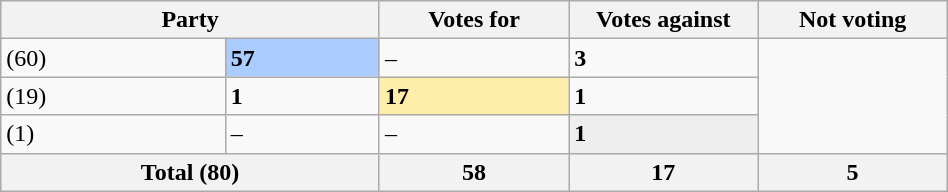<table class="wikitable" style="width:50%">
<tr>
<th colspan="2">Party</th>
<th style="width:20%;">Votes for</th>
<th style="width:20%;">Votes against</th>
<th style="width:20%;">Not voting</th>
</tr>
<tr>
<td> (60)</td>
<td style="background:#acf; color:#000;"><strong>57</strong></td>
<td>–</td>
<td><strong>3</strong></td>
</tr>
<tr>
<td> (19)</td>
<td><strong>1</strong></td>
<td style="background:#fea; color:#000;"><strong>17</strong></td>
<td><strong>1</strong></td>
</tr>
<tr>
<td> (1)</td>
<td>–</td>
<td>–</td>
<td style="background:#eee; color:#000;"><strong>1</strong></td>
</tr>
<tr>
<th colspan="2">Total (80)</th>
<th>58</th>
<th>17</th>
<th>5</th>
</tr>
</table>
